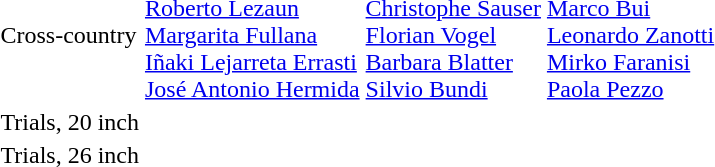<table>
<tr>
<td>Cross-country</td>
<td><br><a href='#'>Roberto Lezaun</a><br><a href='#'>Margarita Fullana</a><br><a href='#'>Iñaki Lejarreta Errasti</a><br><a href='#'>José Antonio Hermida</a></td>
<td><br><a href='#'>Christophe Sauser</a><br><a href='#'>Florian Vogel</a><br><a href='#'>Barbara Blatter</a><br><a href='#'>Silvio Bundi</a></td>
<td><br><a href='#'>Marco Bui</a><br><a href='#'>Leonardo Zanotti</a><br><a href='#'>Mirko Faranisi</a><br><a href='#'>Paola Pezzo</a></td>
</tr>
<tr>
<td>Trials, 20 inch</td>
<td><br></td>
<td><br></td>
<td><br></td>
</tr>
<tr>
<td>Trials, 26 inch</td>
<td><br></td>
<td><br></td>
<td><br></td>
</tr>
</table>
